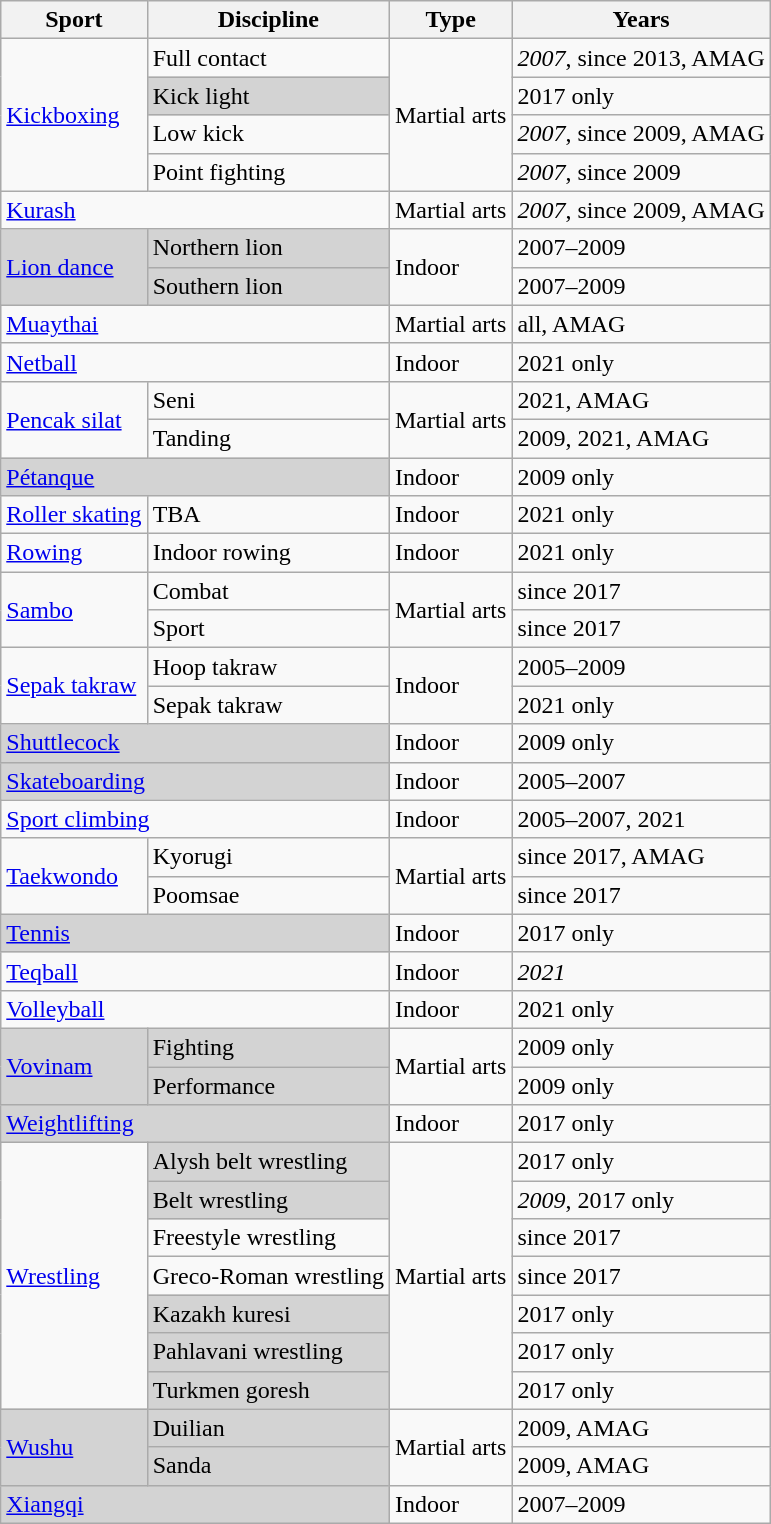<table class=wikitable>
<tr>
<th>Sport</th>
<th>Discipline</th>
<th>Type</th>
<th>Years</th>
</tr>
<tr>
<td rowspan=4><a href='#'>Kickboxing</a></td>
<td>Full contact</td>
<td rowspan=4>Martial arts</td>
<td><em>2007</em>, since 2013, AMAG</td>
</tr>
<tr>
<td style="background: #D3D3D3;">Kick light</td>
<td>2017 only</td>
</tr>
<tr>
<td>Low kick</td>
<td><em>2007</em>, since 2009, AMAG</td>
</tr>
<tr>
<td>Point fighting</td>
<td><em>2007</em>, since 2009</td>
</tr>
<tr>
<td colspan=2><a href='#'>Kurash</a></td>
<td>Martial arts</td>
<td><em>2007</em>, since 2009, AMAG</td>
</tr>
<tr>
<td rowspan=2 style="background: #D3D3D3;"><a href='#'>Lion dance</a></td>
<td style="background: #D3D3D3;">Northern lion</td>
<td rowspan=2>Indoor</td>
<td>2007–2009</td>
</tr>
<tr>
<td style="background: #D3D3D3;">Southern lion</td>
<td>2007–2009</td>
</tr>
<tr>
<td colspan=2><a href='#'>Muaythai</a></td>
<td>Martial arts</td>
<td>all, AMAG</td>
</tr>
<tr>
<td colspan=2><a href='#'>Netball</a></td>
<td>Indoor</td>
<td>2021 only</td>
</tr>
<tr>
<td rowspan=2><a href='#'>Pencak silat</a></td>
<td>Seni</td>
<td rowspan=2>Martial arts</td>
<td>2021, AMAG</td>
</tr>
<tr>
<td>Tanding</td>
<td>2009, 2021, AMAG</td>
</tr>
<tr>
<td colspan=2 style="background: #D3D3D3;"><a href='#'>Pétanque</a></td>
<td>Indoor</td>
<td>2009 only</td>
</tr>
<tr>
<td><a href='#'>Roller skating</a></td>
<td>TBA</td>
<td>Indoor</td>
<td>2021 only</td>
</tr>
<tr>
<td><a href='#'>Rowing</a></td>
<td>Indoor rowing</td>
<td>Indoor</td>
<td>2021 only</td>
</tr>
<tr>
<td rowspan=2><a href='#'>Sambo</a></td>
<td>Combat</td>
<td rowspan=2>Martial arts</td>
<td>since 2017</td>
</tr>
<tr>
<td>Sport</td>
<td>since 2017</td>
</tr>
<tr>
<td rowspan=2><a href='#'>Sepak takraw</a></td>
<td>Hoop takraw</td>
<td rowspan=2>Indoor</td>
<td>2005–2009</td>
</tr>
<tr>
<td>Sepak takraw</td>
<td>2021 only</td>
</tr>
<tr>
<td colspan=2 style="background: #D3D3D3;"><a href='#'>Shuttlecock</a></td>
<td>Indoor</td>
<td>2009 only</td>
</tr>
<tr>
<td colspan=2 style="background: #D3D3D3;"><a href='#'>Skateboarding</a></td>
<td>Indoor</td>
<td>2005–2007</td>
</tr>
<tr>
<td colspan=2><a href='#'>Sport climbing</a></td>
<td>Indoor</td>
<td>2005–2007, 2021</td>
</tr>
<tr>
<td rowspan=2><a href='#'>Taekwondo</a></td>
<td>Kyorugi</td>
<td rowspan=2>Martial arts</td>
<td>since 2017, AMAG</td>
</tr>
<tr>
<td>Poomsae</td>
<td>since 2017</td>
</tr>
<tr>
<td colspan=2 style="background: #D3D3D3;"><a href='#'>Tennis</a></td>
<td>Indoor</td>
<td>2017 only</td>
</tr>
<tr>
<td colspan=2><a href='#'>Teqball</a></td>
<td>Indoor</td>
<td><em>2021</em></td>
</tr>
<tr>
<td colspan=2><a href='#'>Volleyball</a></td>
<td>Indoor</td>
<td>2021 only</td>
</tr>
<tr>
<td rowspan=2 style="background: #D3D3D3;"><a href='#'>Vovinam</a></td>
<td style="background: #D3D3D3;">Fighting</td>
<td rowspan=2>Martial arts</td>
<td>2009 only</td>
</tr>
<tr>
<td style="background: #D3D3D3;">Performance</td>
<td>2009 only</td>
</tr>
<tr>
<td colspan=2 style="background: #D3D3D3;"><a href='#'>Weightlifting</a></td>
<td>Indoor</td>
<td>2017 only</td>
</tr>
<tr>
<td rowspan=7><a href='#'>Wrestling</a></td>
<td style="background: #D3D3D3;">Alysh belt wrestling</td>
<td rowspan=7>Martial arts</td>
<td>2017 only</td>
</tr>
<tr>
<td style="background: #D3D3D3;">Belt wrestling</td>
<td><em>2009</em>, 2017 only</td>
</tr>
<tr>
<td>Freestyle wrestling</td>
<td>since 2017</td>
</tr>
<tr>
<td>Greco-Roman wrestling</td>
<td>since 2017</td>
</tr>
<tr>
<td style="background: #D3D3D3;">Kazakh kuresi</td>
<td>2017 only</td>
</tr>
<tr>
<td style="background: #D3D3D3;">Pahlavani wrestling</td>
<td>2017 only</td>
</tr>
<tr>
<td style="background: #D3D3D3;">Turkmen goresh</td>
<td>2017 only</td>
</tr>
<tr>
<td rowspan=2 style="background: #D3D3D3;"><a href='#'>Wushu</a></td>
<td style="background: #D3D3D3;">Duilian</td>
<td rowspan=2>Martial arts</td>
<td>2009, AMAG</td>
</tr>
<tr>
<td style="background: #D3D3D3;">Sanda</td>
<td>2009, AMAG</td>
</tr>
<tr>
<td colspan=2 style="background: #D3D3D3;"><a href='#'>Xiangqi</a></td>
<td>Indoor</td>
<td>2007–2009</td>
</tr>
</table>
